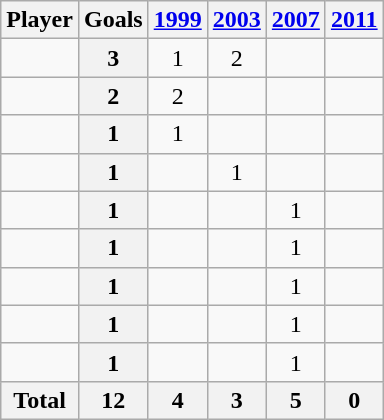<table class="wikitable sortable" style="text-align:center;">
<tr>
<th>Player</th>
<th>Goals</th>
<th><a href='#'>1999</a></th>
<th><a href='#'>2003</a></th>
<th><a href='#'>2007</a></th>
<th><a href='#'>2011</a></th>
</tr>
<tr>
<td align="left"></td>
<th>3</th>
<td>1</td>
<td>2</td>
<td></td>
<td></td>
</tr>
<tr>
<td align="left"></td>
<th>2</th>
<td>2</td>
<td></td>
<td></td>
<td></td>
</tr>
<tr>
<td align="left"></td>
<th>1</th>
<td>1</td>
<td></td>
<td></td>
<td></td>
</tr>
<tr>
<td align="left"></td>
<th>1</th>
<td></td>
<td>1</td>
<td></td>
<td></td>
</tr>
<tr>
<td align="left"></td>
<th>1</th>
<td></td>
<td></td>
<td>1</td>
<td></td>
</tr>
<tr>
<td align="left"></td>
<th>1</th>
<td></td>
<td></td>
<td>1</td>
<td></td>
</tr>
<tr>
<td align="left"></td>
<th>1</th>
<td></td>
<td></td>
<td>1</td>
<td></td>
</tr>
<tr>
<td align="left"></td>
<th>1</th>
<td></td>
<td></td>
<td>1</td>
<td></td>
</tr>
<tr>
<td align="left"></td>
<th>1</th>
<td></td>
<td></td>
<td>1</td>
<td></td>
</tr>
<tr class="sortbottom">
<th>Total</th>
<th>12</th>
<th>4</th>
<th>3</th>
<th>5</th>
<th>0</th>
</tr>
</table>
